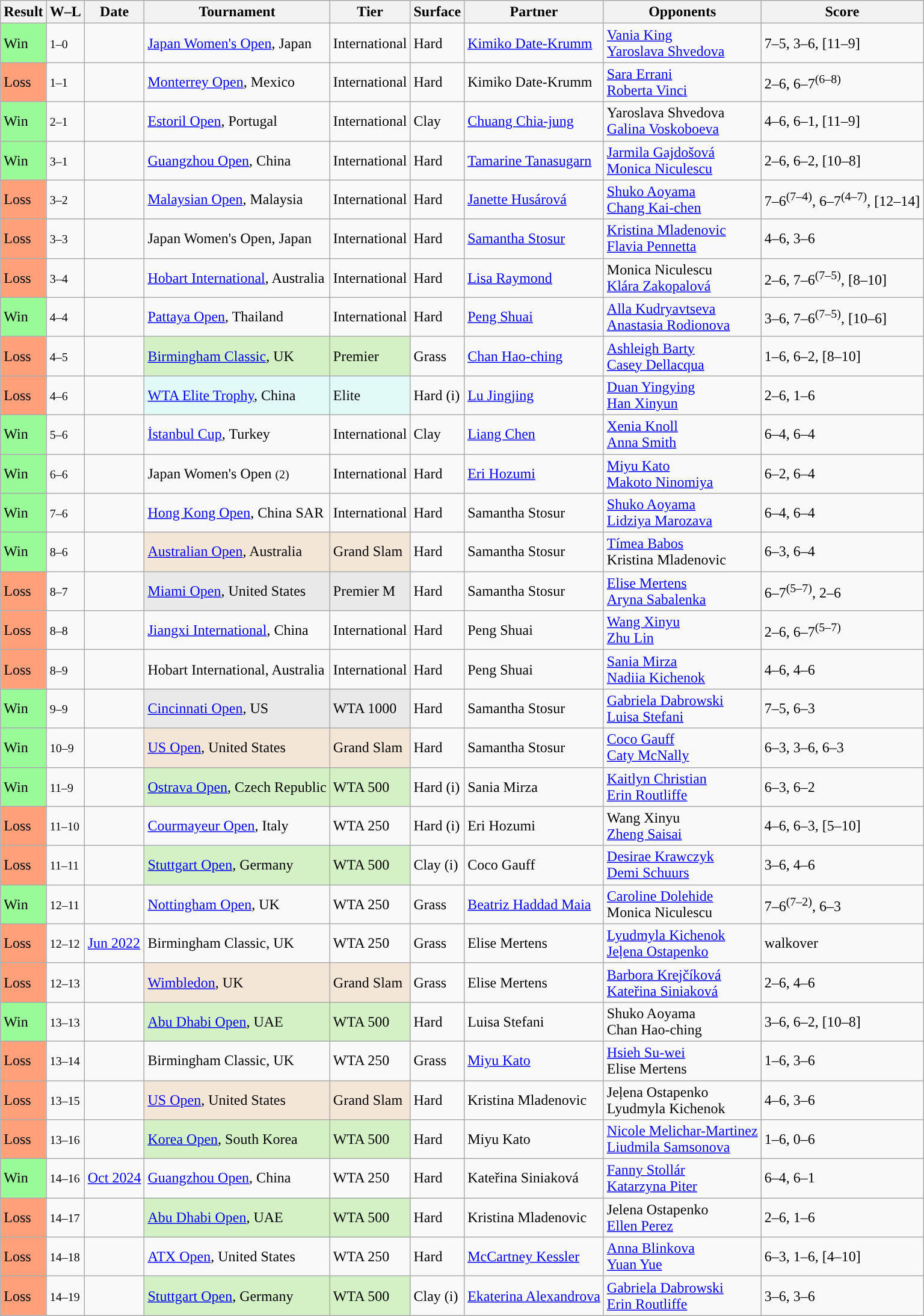<table class="sortable wikitable">
<tr>
<th>Result</th>
<th class="unsortable">W–L</th>
<th>Date</th>
<th>Tournament</th>
<th>Tier</th>
<th>Surface</th>
<th>Partner</th>
<th>Opponents</th>
<th class="unsortable">Score</th>
</tr>
<tr>
<td style="background:#98fb98;">Win</td>
<td><small>1–0</small></td>
<td><a href='#'></a></td>
<td><a href='#'>Japan Women's Open</a>, Japan</td>
<td>International</td>
<td>Hard</td>
<td> <a href='#'>Kimiko Date-Krumm</a></td>
<td> <a href='#'>Vania King</a> <br>  <a href='#'>Yaroslava Shvedova</a></td>
<td>7–5, 3–6, [11–9]</td>
</tr>
<tr>
<td style="background:#ffa07a;">Loss</td>
<td><small>1–1</small></td>
<td><a href='#'></a></td>
<td><a href='#'>Monterrey Open</a>, Mexico</td>
<td>International</td>
<td>Hard</td>
<td> Kimiko Date-Krumm</td>
<td> <a href='#'>Sara Errani</a> <br>  <a href='#'>Roberta Vinci</a></td>
<td>2–6, 6–7<sup>(6–8)</sup></td>
</tr>
<tr>
<td style="background:#98fb98;">Win</td>
<td><small>2–1</small></td>
<td><a href='#'></a></td>
<td><a href='#'>Estoril Open</a>, Portugal</td>
<td>International</td>
<td>Clay</td>
<td> <a href='#'>Chuang Chia-jung</a></td>
<td> Yaroslava Shvedova <br>  <a href='#'>Galina Voskoboeva</a></td>
<td>4–6, 6–1, [11–9]</td>
</tr>
<tr>
<td style="background:#98fb98;">Win</td>
<td><small>3–1</small></td>
<td><a href='#'></a></td>
<td><a href='#'>Guangzhou Open</a>, China</td>
<td>International</td>
<td>Hard</td>
<td> <a href='#'>Tamarine Tanasugarn</a></td>
<td> <a href='#'>Jarmila Gajdošová</a> <br>  <a href='#'>Monica Niculescu</a></td>
<td>2–6, 6–2, [10–8]</td>
</tr>
<tr>
<td style="background:#ffa07a;">Loss</td>
<td><small>3–2</small></td>
<td><a href='#'></a></td>
<td><a href='#'>Malaysian Open</a>, Malaysia</td>
<td>International</td>
<td>Hard</td>
<td> <a href='#'>Janette Husárová</a></td>
<td> <a href='#'>Shuko Aoyama</a> <br>  <a href='#'>Chang Kai-chen</a></td>
<td>7–6<sup>(7–4)</sup>, 6–7<sup>(4–7)</sup>, [12–14]</td>
</tr>
<tr>
<td style="background:#ffa07a;">Loss</td>
<td><small>3–3</small></td>
<td><a href='#'></a></td>
<td>Japan Women's Open, Japan</td>
<td>International</td>
<td>Hard</td>
<td> <a href='#'>Samantha Stosur</a></td>
<td> <a href='#'>Kristina Mladenovic</a> <br>  <a href='#'>Flavia Pennetta</a></td>
<td>4–6, 3–6</td>
</tr>
<tr>
<td style="background:#ffa07a;">Loss</td>
<td><small>3–4</small></td>
<td><a href='#'></a></td>
<td><a href='#'>Hobart International</a>, Australia</td>
<td>International</td>
<td>Hard</td>
<td> <a href='#'>Lisa Raymond</a></td>
<td> Monica Niculescu <br>  <a href='#'>Klára Zakopalová</a></td>
<td>2–6, 7–6<sup>(7–5)</sup>, [8–10]</td>
</tr>
<tr>
<td style="background:#98fb98;">Win</td>
<td><small>4–4</small></td>
<td><a href='#'></a></td>
<td><a href='#'>Pattaya Open</a>, Thailand</td>
<td>International</td>
<td>Hard</td>
<td> <a href='#'>Peng Shuai</a></td>
<td> <a href='#'>Alla Kudryavtseva</a> <br>  <a href='#'>Anastasia Rodionova</a></td>
<td>3–6, 7–6<sup>(7–5)</sup>, [10–6]</td>
</tr>
<tr>
<td style="background:#ffa07a;">Loss</td>
<td><small>4–5</small></td>
<td><a href='#'></a></td>
<td style="background:#d4f1c5;"><a href='#'>Birmingham Classic</a>, UK</td>
<td bgcolor="d4f1c5">Premier</td>
<td>Grass</td>
<td> <a href='#'>Chan Hao-ching</a></td>
<td> <a href='#'>Ashleigh Barty</a> <br>  <a href='#'>Casey Dellacqua</a></td>
<td>1–6, 6–2, [8–10]</td>
</tr>
<tr>
<td style="background:#ffa07a;">Loss</td>
<td><small>4–6</small></td>
<td><a href='#'></a></td>
<td style="background:#e2faf7;"><a href='#'>WTA Elite Trophy</a>, China</td>
<td style="background:#e2faf7;">Elite</td>
<td>Hard (i)</td>
<td> <a href='#'>Lu Jingjing</a></td>
<td> <a href='#'>Duan Yingying</a> <br>  <a href='#'>Han Xinyun</a></td>
<td>2–6, 1–6</td>
</tr>
<tr>
<td style="background:#98fb98;">Win</td>
<td><small>5–6</small></td>
<td><a href='#'></a></td>
<td><a href='#'>İstanbul Cup</a>, Turkey</td>
<td>International</td>
<td>Clay</td>
<td> <a href='#'>Liang Chen</a></td>
<td> <a href='#'>Xenia Knoll</a> <br>  <a href='#'>Anna Smith</a></td>
<td>6–4, 6–4</td>
</tr>
<tr>
<td style="background:#98fb98;">Win</td>
<td><small>6–6</small></td>
<td><a href='#'></a></td>
<td>Japan Women's Open <small>(2)</small></td>
<td>International</td>
<td>Hard</td>
<td> <a href='#'>Eri Hozumi</a></td>
<td> <a href='#'>Miyu Kato</a> <br>  <a href='#'>Makoto Ninomiya</a></td>
<td>6–2, 6–4</td>
</tr>
<tr>
<td style="background:#98fb98;">Win</td>
<td><small>7–6</small></td>
<td><a href='#'></a></td>
<td><a href='#'>Hong Kong Open</a>, China SAR</td>
<td>International</td>
<td>Hard</td>
<td> Samantha Stosur</td>
<td> <a href='#'>Shuko Aoyama</a> <br>  <a href='#'>Lidziya Marozava</a></td>
<td>6–4, 6–4</td>
</tr>
<tr>
<td style="background:#98FB98;">Win</td>
<td><small>8–6</small></td>
<td><a href='#'></a></td>
<td style="background:#f3e6d7;"><a href='#'>Australian Open</a>, Australia</td>
<td style="background:#f3e6d7;">Grand Slam</td>
<td>Hard</td>
<td> Samantha Stosur</td>
<td> <a href='#'>Tímea Babos</a> <br>  Kristina Mladenovic</td>
<td>6–3, 6–4</td>
</tr>
<tr>
<td style="background:#ffa07a;">Loss</td>
<td><small>8–7</small></td>
<td><a href='#'></a></td>
<td style="background:#e9e9e9;"><a href='#'>Miami Open</a>, United States</td>
<td style="background:#e9e9e9;">Premier M</td>
<td>Hard</td>
<td> Samantha Stosur</td>
<td> <a href='#'>Elise Mertens</a> <br>  <a href='#'>Aryna Sabalenka</a></td>
<td>6–7<sup>(5–7)</sup>, 2–6</td>
</tr>
<tr>
<td style="background:#ffa07a;">Loss</td>
<td><small>8–8</small></td>
<td><a href='#'></a></td>
<td><a href='#'>Jiangxi International</a>, China</td>
<td>International</td>
<td>Hard</td>
<td> Peng Shuai</td>
<td> <a href='#'>Wang Xinyu</a> <br>  <a href='#'>Zhu Lin</a></td>
<td>2–6, 6–7<sup>(5–7)</sup></td>
</tr>
<tr>
<td style="background:#ffa07a;">Loss</td>
<td><small>8–9</small></td>
<td><a href='#'></a></td>
<td>Hobart International, Australia</td>
<td>International</td>
<td>Hard</td>
<td> Peng Shuai</td>
<td> <a href='#'>Sania Mirza</a> <br>  <a href='#'>Nadiia Kichenok</a></td>
<td>4–6, 4–6</td>
</tr>
<tr>
<td style="background:#98fb98;">Win</td>
<td><small>9–9</small></td>
<td><a href='#'></a></td>
<td style="background:#e9e9e9;"><a href='#'>Cincinnati Open</a>, US</td>
<td style="background:#e9e9e9;">WTA 1000</td>
<td>Hard</td>
<td> Samantha Stosur</td>
<td> <a href='#'>Gabriela Dabrowski</a> <br>  <a href='#'>Luisa Stefani</a></td>
<td>7–5, 6–3</td>
</tr>
<tr>
<td style="background:#98fb98;">Win</td>
<td><small>10–9</small></td>
<td><a href='#'></a></td>
<td style="background:#f3e6d7;"><a href='#'>US Open</a>, United States</td>
<td style="background:#f3e6d7;">Grand Slam</td>
<td>Hard</td>
<td> Samantha Stosur</td>
<td> <a href='#'>Coco Gauff</a> <br>  <a href='#'>Caty McNally</a></td>
<td>6–3, 3–6, 6–3</td>
</tr>
<tr>
<td style="background:#98fb98;">Win</td>
<td><small>11–9</small></td>
<td><a href='#'></a></td>
<td style="background:#d4f1c5;"><a href='#'>Ostrava Open</a>, Czech Republic</td>
<td style="background:#d4f1c5;">WTA 500</td>
<td>Hard (i)</td>
<td> Sania Mirza</td>
<td> <a href='#'>Kaitlyn Christian</a> <br>  <a href='#'>Erin Routliffe</a></td>
<td>6–3, 6–2</td>
</tr>
<tr>
<td bgcolor=FFA07A>Loss</td>
<td><small>11–10</small></td>
<td><a href='#'></a></td>
<td><a href='#'>Courmayeur Open</a>, Italy</td>
<td>WTA 250</td>
<td>Hard (i)</td>
<td> Eri Hozumi</td>
<td> Wang Xinyu <br>  <a href='#'>Zheng Saisai</a></td>
<td>4–6, 6–3, [5–10]</td>
</tr>
<tr>
<td style="background:#ffa07a">Loss</td>
<td><small>11–11</small></td>
<td><a href='#'></a></td>
<td style="background:#d4f1c5;"><a href='#'>Stuttgart Open</a>, Germany</td>
<td style="background:#d4f1c5;">WTA 500</td>
<td>Clay (i)</td>
<td> Coco Gauff</td>
<td> <a href='#'>Desirae Krawczyk</a> <br>  <a href='#'>Demi Schuurs</a></td>
<td>3–6, 4–6</td>
</tr>
<tr>
<td bgcolor=98FB98>Win</td>
<td><small>12–11</small></td>
<td><a href='#'></a></td>
<td><a href='#'>Nottingham Open</a>, UK</td>
<td>WTA 250</td>
<td>Grass</td>
<td> <a href='#'>Beatriz Haddad Maia</a></td>
<td> <a href='#'>Caroline Dolehide</a> <br>  Monica Niculescu</td>
<td>7–6<sup>(7–2)</sup>, 6–3</td>
</tr>
<tr>
<td style="background:#ffa07a;">Loss</td>
<td><small>12–12</small></td>
<td><a href='#'>Jun 2022</a></td>
<td>Birmingham Classic, UK</td>
<td>WTA 250</td>
<td>Grass</td>
<td> Elise Mertens</td>
<td> <a href='#'>Lyudmyla Kichenok</a> <br>  <a href='#'>Jeļena Ostapenko</a></td>
<td>walkover</td>
</tr>
<tr>
<td style="background:#ffa07a;">Loss</td>
<td><small>12–13</small></td>
<td><a href='#'></a></td>
<td style="background:#f3e6d7;"><a href='#'>Wimbledon</a>, UK</td>
<td style="background:#f3e6d7;">Grand Slam</td>
<td>Grass</td>
<td> Elise Mertens</td>
<td> <a href='#'>Barbora Krejčíková</a> <br>  <a href='#'>Kateřina Siniaková</a></td>
<td>2–6, 4–6</td>
</tr>
<tr>
<td bgcolor=98FB98>Win</td>
<td><small>13–13</small></td>
<td><a href='#'></a></td>
<td bgcolor=d4f1c5><a href='#'>Abu Dhabi Open</a>, UAE</td>
<td bgcolor=d4f1c5>WTA 500</td>
<td>Hard</td>
<td> Luisa Stefani</td>
<td> Shuko Aoyama <br>  Chan Hao-ching</td>
<td>3–6, 6–2, [10–8]</td>
</tr>
<tr>
<td style="background:#ffa07a;">Loss</td>
<td><small>13–14</small></td>
<td><a href='#'></a></td>
<td>Birmingham Classic, UK</td>
<td>WTA 250</td>
<td>Grass</td>
<td> <a href='#'> Miyu Kato</a></td>
<td> <a href='#'>Hsieh Su-wei</a> <br>  Elise Mertens</td>
<td>1–6, 3–6</td>
</tr>
<tr>
<td style="background:#ffa07a;">Loss</td>
<td><small>13–15</small></td>
<td><a href='#'></a></td>
<td bgcolor=#f3e6d7><a href='#'>US Open</a>, United States</td>
<td bgcolor=#f3e6d7>Grand Slam</td>
<td>Hard</td>
<td> Kristina Mladenovic</td>
<td> Jeļena Ostapenko <br>  Lyudmyla Kichenok</td>
<td>4–6, 3–6</td>
</tr>
<tr>
<td style="background:#ffa07a;">Loss</td>
<td><small>13–16</small></td>
<td><a href='#'></a></td>
<td bgcolor=d4f1c5><a href='#'>Korea Open</a>, South Korea</td>
<td bgcolor=d4f1c5>WTA 500</td>
<td>Hard</td>
<td> Miyu Kato</td>
<td> <a href='#'>Nicole Melichar-Martinez</a> <br>  <a href='#'>Liudmila Samsonova</a></td>
<td>1–6, 0–6</td>
</tr>
<tr>
<td bgcolor=98FB98>Win</td>
<td><small>14–16</small></td>
<td><a href='#'>Oct 2024</a></td>
<td><a href='#'>Guangzhou Open</a>, China</td>
<td>WTA 250</td>
<td>Hard</td>
<td> Kateřina Siniaková</td>
<td> <a href='#'>Fanny Stollár</a> <br>  <a href='#'>Katarzyna Piter</a></td>
<td>6–4, 6–1</td>
</tr>
<tr>
<td bgcolor=FFA07A>Loss</td>
<td><small>14–17</small></td>
<td><a href='#'></a></td>
<td bgcolor=d4f1c5><a href='#'>Abu Dhabi Open</a>, UAE</td>
<td bgcolor=d4f1c5>WTA 500</td>
<td>Hard</td>
<td> Kristina Mladenovic</td>
<td> Jelena Ostapenko <br>  <a href='#'>Ellen Perez</a></td>
<td>2–6, 1–6</td>
</tr>
<tr>
<td bgcolor=FFA07A>Loss</td>
<td><small>14–18</small></td>
<td><a href='#'></a></td>
<td><a href='#'>ATX Open</a>, United States</td>
<td>WTA 250</td>
<td>Hard</td>
<td> <a href='#'>McCartney Kessler</a></td>
<td> <a href='#'>Anna Blinkova</a> <br>  <a href='#'>Yuan Yue</a></td>
<td>6–3, 1–6, [4–10]</td>
</tr>
<tr>
<td style=background:#ffa07a>Loss</td>
<td><small>14–19</small></td>
<td><a href='#'></a></td>
<td style="background:#d4f1c5;"><a href='#'>Stuttgart Open</a>, Germany</td>
<td style="background:#d4f1c5;">WTA 500</td>
<td>Clay (i)</td>
<td> <a href='#'>Ekaterina Alexandrova</a></td>
<td> <a href='#'>Gabriela Dabrowski</a> <br>  <a href='#'>Erin Routliffe</a></td>
<td>3–6, 3–6</td>
</tr>
</table>
